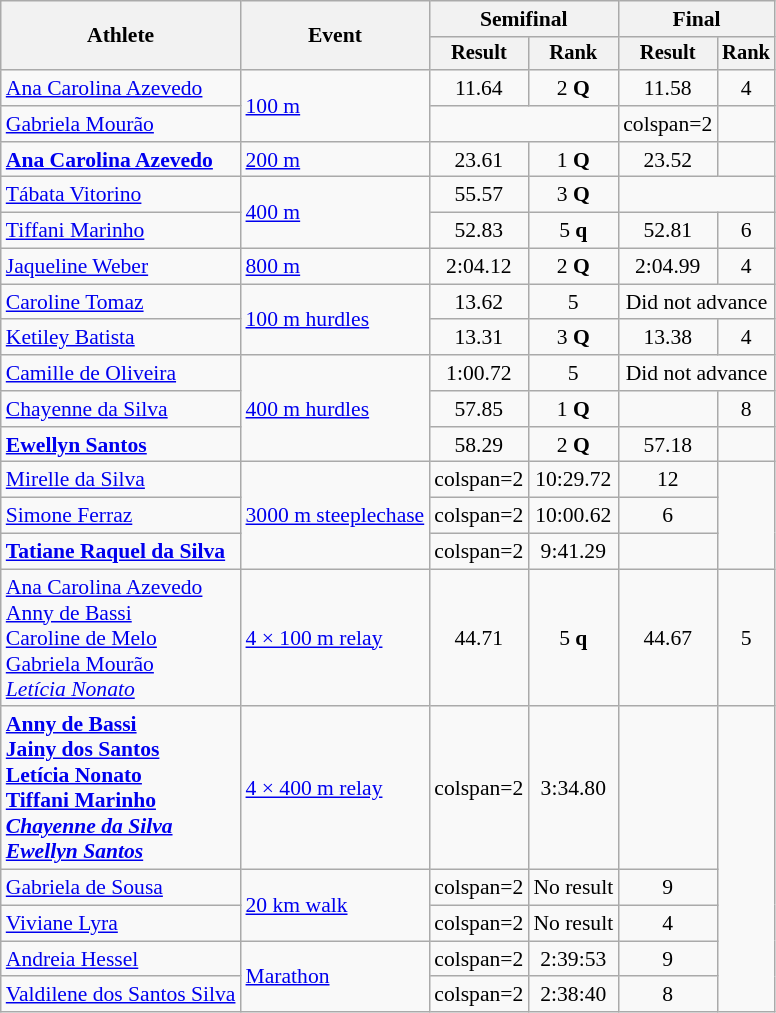<table class="wikitable" style="font-size:90%">
<tr>
<th rowspan="2">Athlete</th>
<th rowspan="2">Event</th>
<th colspan="2">Semifinal</th>
<th colspan="2">Final</th>
</tr>
<tr style="font-size:95%">
<th>Result</th>
<th>Rank</th>
<th>Result</th>
<th>Rank</th>
</tr>
<tr align=center>
<td align=left><a href='#'>Ana Carolina Azevedo</a></td>
<td align=left rowspan=2><a href='#'>100 m</a></td>
<td>11.64</td>
<td>2 <strong>Q</strong></td>
<td>11.58</td>
<td>4</td>
</tr>
<tr align=center>
<td align=left><a href='#'>Gabriela Mourão</a></td>
<td colspan=2></td>
<td>colspan=2 </td>
</tr>
<tr align=center>
<td align=left><strong><a href='#'>Ana Carolina Azevedo</a></strong></td>
<td align=left rowspan=1><a href='#'>200 m</a></td>
<td>23.61</td>
<td>1 <strong>Q</strong></td>
<td>23.52</td>
<td></td>
</tr>
<tr align=center>
<td align=left><a href='#'>Tábata Vitorino</a></td>
<td align=left rowspan=2><a href='#'>400 m</a></td>
<td>55.57</td>
<td>3 <strong>Q</strong></td>
<td colspan=2></td>
</tr>
<tr align=center>
<td align=left><a href='#'>Tiffani Marinho</a></td>
<td>52.83</td>
<td>5 <strong>q</strong></td>
<td>52.81</td>
<td>6</td>
</tr>
<tr align=center>
<td align=left><a href='#'>Jaqueline Weber</a></td>
<td align=left rowspan=1><a href='#'>800 m</a></td>
<td>2:04.12</td>
<td>2 <strong>Q</strong></td>
<td>2:04.99</td>
<td>4</td>
</tr>
<tr align=center>
<td align=left><a href='#'>Caroline Tomaz</a></td>
<td align=left rowspan=2><a href='#'>100 m hurdles</a></td>
<td>13.62</td>
<td>5</td>
<td colspan=2>Did not advance</td>
</tr>
<tr align=center>
<td align=left><a href='#'>Ketiley Batista</a></td>
<td>13.31</td>
<td>3 <strong>Q</strong></td>
<td>13.38</td>
<td>4</td>
</tr>
<tr align=center>
<td align=left><a href='#'>Camille de Oliveira</a></td>
<td align=left rowspan=3><a href='#'>400 m hurdles</a></td>
<td>1:00.72</td>
<td>5</td>
<td colspan=2>Did not advance</td>
</tr>
<tr align=center>
<td align=left><a href='#'>Chayenne da Silva</a></td>
<td>57.85</td>
<td>1 <strong>Q</strong></td>
<td></td>
<td>8</td>
</tr>
<tr align=center>
<td align=left><strong><a href='#'>Ewellyn Santos</a></strong></td>
<td>58.29</td>
<td>2 <strong>Q</strong></td>
<td>57.18</td>
<td></td>
</tr>
<tr align=center>
<td align=left><a href='#'>Mirelle da Silva</a></td>
<td align=left rowspan=3><a href='#'>3000 m steeplechase</a></td>
<td>colspan=2 </td>
<td>10:29.72</td>
<td>12</td>
</tr>
<tr align=center>
<td align=left><a href='#'>Simone Ferraz</a></td>
<td>colspan=2 </td>
<td>10:00.62</td>
<td>6</td>
</tr>
<tr align=center>
<td align=left><strong><a href='#'>Tatiane Raquel da Silva</a></strong></td>
<td>colspan=2 </td>
<td>9:41.29</td>
<td></td>
</tr>
<tr align=center>
<td align=left><a href='#'>Ana Carolina Azevedo</a><br><a href='#'>Anny de Bassi</a><br><a href='#'>Caroline de Melo</a><br><a href='#'>Gabriela Mourão</a><br><em><a href='#'>Letícia Nonato</a></em></td>
<td align=left><a href='#'>4 × 100 m relay</a></td>
<td>44.71</td>
<td>5 <strong>q</strong></td>
<td>44.67</td>
<td>5</td>
</tr>
<tr align=center>
<td align=left><strong><a href='#'>Anny de Bassi</a><br><a href='#'>Jainy dos Santos</a><br><a href='#'>Letícia Nonato</a><br><a href='#'>Tiffani Marinho</a><br><em><a href='#'>Chayenne da Silva</a></em><br><em><a href='#'>Ewellyn Santos</a><strong><em></td>
<td align=left><a href='#'>4 × 400 m relay</a></td>
<td>colspan=2 </td>
<td>3:34.80</td>
<td></td>
</tr>
<tr align=center>
<td align=left><a href='#'>Gabriela de Sousa</a></td>
<td align=left rowspan=2><a href='#'>20 km walk</a></td>
<td>colspan=2 </td>
<td>No result</td>
<td>9</td>
</tr>
<tr align=center>
<td align=left><a href='#'>Viviane Lyra</a></td>
<td>colspan=2 </td>
<td>No result</td>
<td>4</td>
</tr>
<tr align=center>
<td align=left><a href='#'>Andreia Hessel</a></td>
<td align=left rowspan=2><a href='#'>Marathon</a></td>
<td>colspan=2 </td>
<td>2:39:53</td>
<td>9</td>
</tr>
<tr align=center>
<td align=left><a href='#'>Valdilene dos Santos Silva</a></td>
<td>colspan=2 </td>
<td>2:38:40</td>
<td>8</td>
</tr>
</table>
